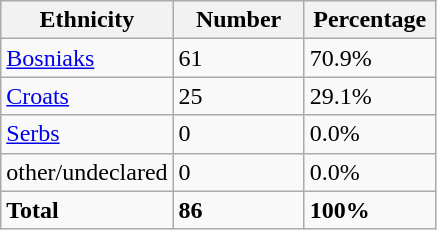<table class="wikitable">
<tr>
<th width="100px">Ethnicity</th>
<th width="80px">Number</th>
<th width="80px">Percentage</th>
</tr>
<tr>
<td><a href='#'>Bosniaks</a></td>
<td>61</td>
<td>70.9%</td>
</tr>
<tr>
<td><a href='#'>Croats</a></td>
<td>25</td>
<td>29.1%</td>
</tr>
<tr>
<td><a href='#'>Serbs</a></td>
<td>0</td>
<td>0.0%</td>
</tr>
<tr>
<td>other/undeclared</td>
<td>0</td>
<td>0.0%</td>
</tr>
<tr>
<td><strong>Total</strong></td>
<td><strong>86</strong></td>
<td><strong>100%</strong></td>
</tr>
</table>
